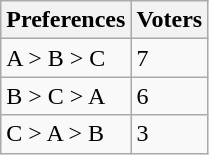<table class="wikitable">
<tr>
<th>Preferences</th>
<th>Voters</th>
</tr>
<tr>
<td>A > B > C</td>
<td>7</td>
</tr>
<tr>
<td>B > C > A</td>
<td>6</td>
</tr>
<tr>
<td>C > A > B</td>
<td>3</td>
</tr>
</table>
